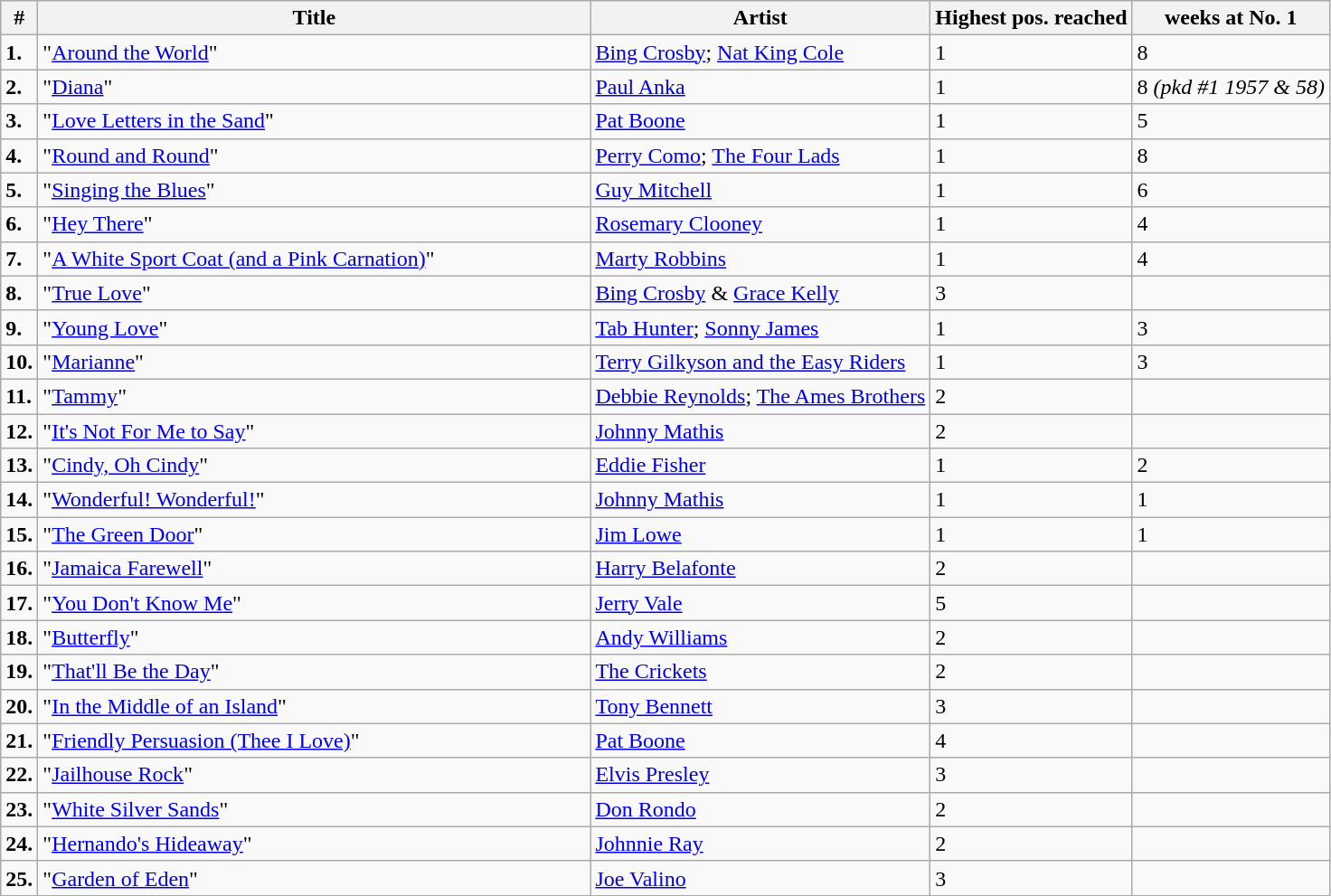<table class="wikitable sortable">
<tr>
<th>#</th>
<th width="400">Title</th>
<th>Artist</th>
<th>Highest pos. reached</th>
<th>weeks at No. 1</th>
</tr>
<tr>
<td><strong>1.</strong></td>
<td>"<a href='#'>Around the World</a>"</td>
<td><a href='#'>Bing Crosby</a>; <a href='#'>Nat King Cole</a></td>
<td>1</td>
<td>8</td>
</tr>
<tr>
<td><strong>2.</strong></td>
<td>"<a href='#'>Diana</a>"</td>
<td><a href='#'>Paul Anka</a></td>
<td>1</td>
<td>8 <em>(pkd #1 1957 & 58)</em></td>
</tr>
<tr>
<td><strong>3.</strong></td>
<td>"<a href='#'>Love Letters in the Sand</a>"</td>
<td><a href='#'>Pat Boone</a></td>
<td>1</td>
<td>5</td>
</tr>
<tr>
<td><strong>4.</strong></td>
<td>"<a href='#'>Round and Round</a>"</td>
<td><a href='#'>Perry Como</a>; <a href='#'>The Four Lads</a></td>
<td>1</td>
<td>8</td>
</tr>
<tr>
<td><strong>5.</strong></td>
<td>"<a href='#'>Singing the Blues</a>"</td>
<td><a href='#'>Guy Mitchell</a></td>
<td>1</td>
<td>6</td>
</tr>
<tr>
<td><strong>6.</strong></td>
<td>"<a href='#'>Hey There</a>"</td>
<td><a href='#'>Rosemary Clooney</a></td>
<td>1</td>
<td>4</td>
</tr>
<tr>
<td><strong>7.</strong></td>
<td>"<a href='#'>A White Sport Coat (and a Pink Carnation)</a>"</td>
<td><a href='#'>Marty Robbins</a></td>
<td>1</td>
<td>4</td>
</tr>
<tr>
<td><strong>8.</strong></td>
<td>"<a href='#'>True Love</a>"</td>
<td><a href='#'>Bing Crosby</a> & <a href='#'>Grace Kelly</a></td>
<td>3</td>
<td></td>
</tr>
<tr>
<td><strong>9.</strong></td>
<td>"<a href='#'>Young Love</a>"</td>
<td><a href='#'>Tab Hunter</a>; <a href='#'>Sonny James</a></td>
<td>1</td>
<td>3</td>
</tr>
<tr>
<td><strong>10.</strong></td>
<td>"<a href='#'>Marianne</a>"</td>
<td><a href='#'>Terry Gilkyson and the Easy Riders</a></td>
<td>1</td>
<td>3</td>
</tr>
<tr>
<td><strong>11.</strong></td>
<td>"<a href='#'>Tammy</a>"</td>
<td><a href='#'>Debbie Reynolds</a>; <a href='#'>The Ames Brothers</a></td>
<td>2</td>
<td></td>
</tr>
<tr>
<td><strong>12.</strong></td>
<td>"<a href='#'>It's Not For Me to Say</a>"</td>
<td><a href='#'>Johnny Mathis</a></td>
<td>2</td>
<td></td>
</tr>
<tr>
<td><strong>13.</strong></td>
<td>"<a href='#'>Cindy, Oh Cindy</a>"</td>
<td><a href='#'>Eddie Fisher</a></td>
<td>1</td>
<td>2</td>
</tr>
<tr>
<td><strong>14.</strong></td>
<td>"<a href='#'>Wonderful! Wonderful!</a>"</td>
<td><a href='#'>Johnny Mathis</a></td>
<td>1</td>
<td>1</td>
</tr>
<tr>
<td><strong>15.</strong></td>
<td>"<a href='#'>The Green Door</a>"</td>
<td><a href='#'>Jim Lowe</a></td>
<td>1</td>
<td>1</td>
</tr>
<tr>
<td><strong>16.</strong></td>
<td>"<a href='#'>Jamaica Farewell</a>"</td>
<td><a href='#'>Harry Belafonte</a></td>
<td>2</td>
<td></td>
</tr>
<tr>
<td><strong>17.</strong></td>
<td>"<a href='#'>You Don't Know Me</a>"</td>
<td><a href='#'>Jerry Vale</a></td>
<td>5</td>
<td></td>
</tr>
<tr>
<td><strong>18.</strong></td>
<td>"<a href='#'>Butterfly</a>"</td>
<td><a href='#'>Andy Williams</a></td>
<td>2</td>
<td></td>
</tr>
<tr>
<td><strong>19.</strong></td>
<td>"<a href='#'>That'll Be the Day</a>"</td>
<td><a href='#'>The Crickets</a></td>
<td>2</td>
<td></td>
</tr>
<tr>
<td><strong>20.</strong></td>
<td>"<a href='#'>In the Middle of an Island</a>"</td>
<td><a href='#'>Tony Bennett</a></td>
<td>3</td>
<td></td>
</tr>
<tr>
<td><strong>21.</strong></td>
<td>"<a href='#'>Friendly Persuasion (Thee I Love)</a>"</td>
<td><a href='#'>Pat Boone</a></td>
<td>4</td>
<td></td>
</tr>
<tr>
<td><strong>22.</strong></td>
<td>"<a href='#'>Jailhouse Rock</a>"</td>
<td><a href='#'>Elvis Presley</a></td>
<td>3</td>
<td></td>
</tr>
<tr>
<td><strong>23.</strong></td>
<td>"<a href='#'>White Silver Sands</a>"</td>
<td><a href='#'>Don Rondo</a></td>
<td>2</td>
<td></td>
</tr>
<tr>
<td><strong>24.</strong></td>
<td>"<a href='#'>Hernando's Hideaway</a>"</td>
<td><a href='#'>Johnnie Ray</a></td>
<td>2</td>
<td></td>
</tr>
<tr>
<td><strong>25.</strong></td>
<td>"<a href='#'>Garden of Eden</a>"</td>
<td><a href='#'>Joe Valino</a></td>
<td>3</td>
<td></td>
</tr>
</table>
